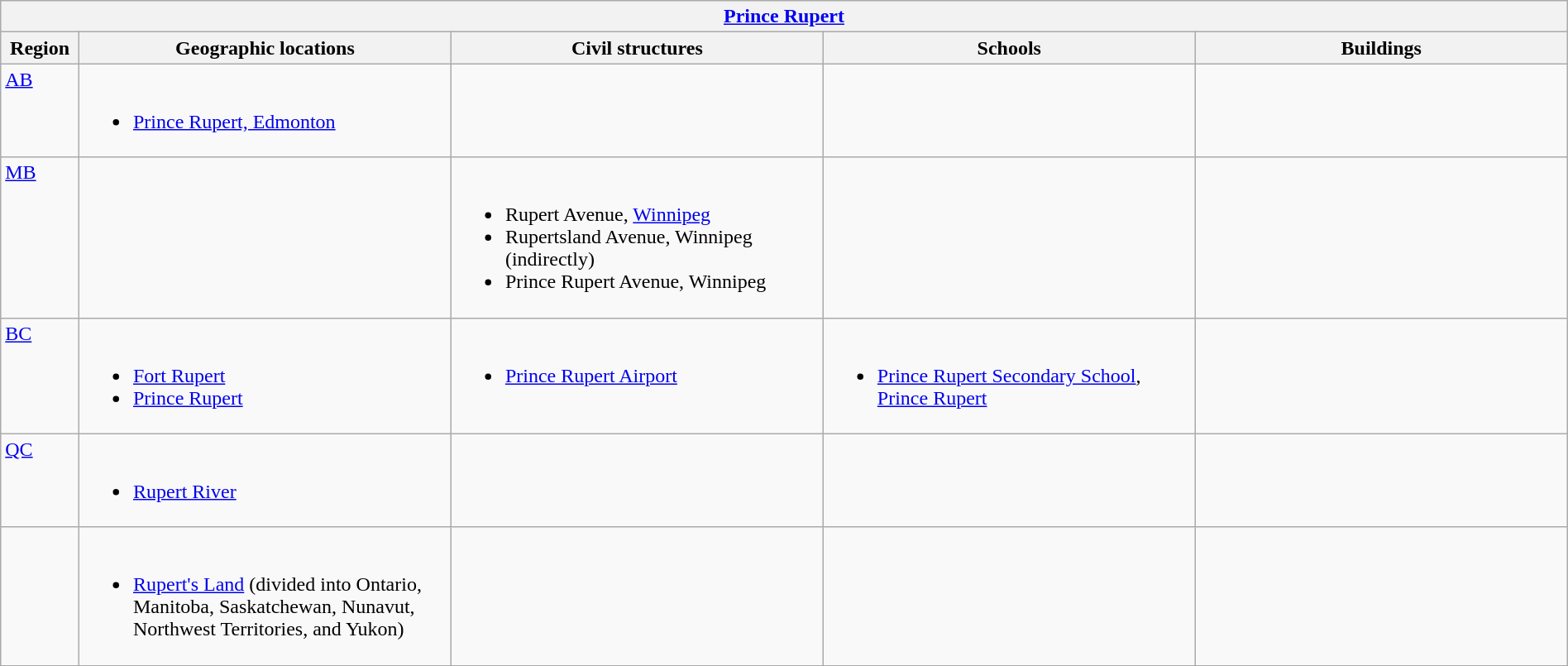<table class="wikitable" width="100%">
<tr>
<th colspan="5"> <a href='#'>Prince Rupert</a></th>
</tr>
<tr>
<th width="5%">Region</th>
<th width="23.75%">Geographic locations</th>
<th width="23.75%">Civil structures</th>
<th width="23.75%">Schools</th>
<th width="23.75%">Buildings</th>
</tr>
<tr>
<td align=left valign=top> <a href='#'>AB</a></td>
<td align=left valign=top><br><ul><li><a href='#'>Prince Rupert, Edmonton</a></li></ul></td>
<td></td>
<td></td>
<td></td>
</tr>
<tr>
<td align=left valign=top> <a href='#'>MB</a></td>
<td></td>
<td align=left valign=top><br><ul><li>Rupert Avenue, <a href='#'>Winnipeg</a></li><li>Rupertsland Avenue, Winnipeg (indirectly)</li><li>Prince Rupert Avenue, Winnipeg</li></ul></td>
<td></td>
<td></td>
</tr>
<tr>
<td align=left valign=top> <a href='#'>BC</a></td>
<td align=left valign=top><br><ul><li><a href='#'>Fort Rupert</a></li><li><a href='#'>Prince Rupert</a></li></ul></td>
<td align=left valign=top><br><ul><li><a href='#'>Prince Rupert Airport</a></li></ul></td>
<td align=left valign=top><br><ul><li><a href='#'>Prince Rupert Secondary School</a>, <a href='#'>Prince Rupert</a></li></ul></td>
<td></td>
</tr>
<tr>
<td align=left valign=top> <a href='#'>QC</a></td>
<td align=left valign=top><br><ul><li><a href='#'>Rupert River</a></li></ul></td>
<td></td>
<td></td>
<td></td>
</tr>
<tr>
<td align=left valign=top></td>
<td align=left valign=top><br><ul><li><a href='#'>Rupert's Land</a> (divided into Ontario, Manitoba, Saskatchewan, Nunavut, Northwest Territories, and Yukon)</li></ul></td>
<td></td>
<td></td>
<td></td>
</tr>
</table>
